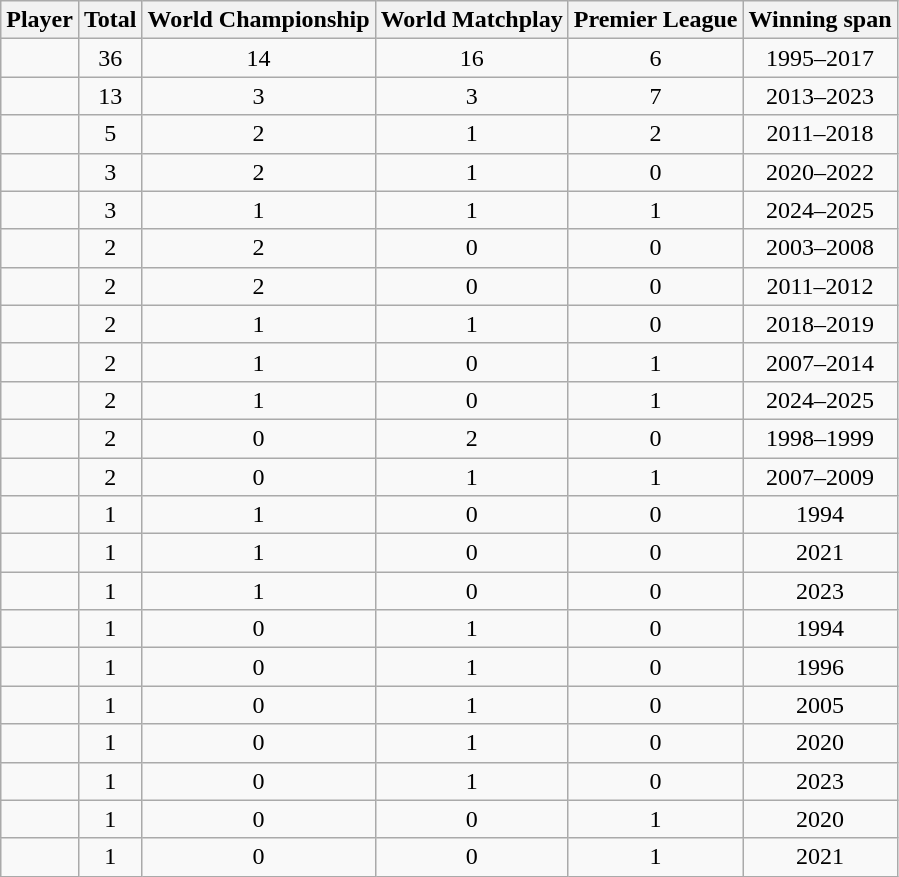<table class="wikitable sortable" style="text-align:center">
<tr>
<th>Player</th>
<th>Total</th>
<th>World Championship</th>
<th>World Matchplay</th>
<th>Premier League</th>
<th>Winning span</th>
</tr>
<tr>
<td align="left" class="tripleFull"> <strong></strong></td>
<td>36</td>
<td>14</td>
<td>16</td>
<td>6</td>
<td>1995–2017</td>
</tr>
<tr>
<td align="left" class="tripleFull"> <strong></strong></td>
<td>13</td>
<td>3</td>
<td>3</td>
<td>7</td>
<td>2013–2023</td>
</tr>
<tr>
<td align="left" class="tripleFull"> <strong></strong></td>
<td>5</td>
<td>2</td>
<td>1</td>
<td>2</td>
<td>2011–2018</td>
</tr>
<tr>
<td align="left" class="tripleDouble"> </td>
<td>3</td>
<td>2</td>
<td>1</td>
<td>0</td>
<td>2020–2022</td>
</tr>
<tr>
<td align="left" class="tripleFull"> <strong></strong></td>
<td>3</td>
<td>1</td>
<td>1</td>
<td>1</td>
<td>2024–2025</td>
</tr>
<tr>
<td align="left"> </td>
<td>2</td>
<td>2</td>
<td>0</td>
<td>0</td>
<td>2003–2008</td>
</tr>
<tr>
<td align="left"> </td>
<td>2</td>
<td>2</td>
<td>0</td>
<td>0</td>
<td>2011–2012</td>
</tr>
<tr>
<td align="left" class="tripleDouble"> </td>
<td>2</td>
<td>1</td>
<td>1</td>
<td>0</td>
<td>2018–2019</td>
</tr>
<tr>
<td align="left" class="tripleDouble"> </td>
<td>2</td>
<td>1</td>
<td>0</td>
<td>1</td>
<td>2007–2014</td>
</tr>
<tr>
<td align="left" class="tripleDouble"> </td>
<td>2</td>
<td>1</td>
<td>0</td>
<td>1</td>
<td>2024–2025</td>
</tr>
<tr>
<td align="left"> </td>
<td>2</td>
<td>0</td>
<td>2</td>
<td>0</td>
<td>1998–1999</td>
</tr>
<tr>
<td align="left" class="tripleDouble"> </td>
<td>2</td>
<td>0</td>
<td>1</td>
<td>1</td>
<td>2007–2009</td>
</tr>
<tr>
<td align="left"> </td>
<td>1</td>
<td>1</td>
<td>0</td>
<td>0</td>
<td>1994</td>
</tr>
<tr>
<td align="left"> </td>
<td>1</td>
<td>1</td>
<td>0</td>
<td>0</td>
<td>2021</td>
</tr>
<tr>
<td align="left"> </td>
<td>1</td>
<td>1</td>
<td>0</td>
<td>0</td>
<td>2023</td>
</tr>
<tr>
<td align="left"> </td>
<td>1</td>
<td>0</td>
<td>1</td>
<td>0</td>
<td>1994</td>
</tr>
<tr>
<td align="left"> </td>
<td>1</td>
<td>0</td>
<td>1</td>
<td>0</td>
<td>1996</td>
</tr>
<tr>
<td align="left"> </td>
<td>1</td>
<td>0</td>
<td>1</td>
<td>0</td>
<td>2005</td>
</tr>
<tr>
<td align="left"> </td>
<td>1</td>
<td>0</td>
<td>1</td>
<td>0</td>
<td>2020</td>
</tr>
<tr>
<td align="left"> </td>
<td>1</td>
<td>0</td>
<td>1</td>
<td>0</td>
<td>2023</td>
</tr>
<tr>
<td align="left"> </td>
<td>1</td>
<td>0</td>
<td>0</td>
<td>1</td>
<td>2020</td>
</tr>
<tr>
<td align="left"> </td>
<td>1</td>
<td>0</td>
<td>0</td>
<td>1</td>
<td>2021</td>
</tr>
</table>
